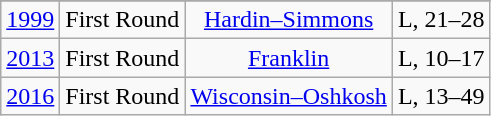<table class="wikitable">
<tr>
</tr>
<tr align="center">
<td><a href='#'>1999</a></td>
<td>First Round</td>
<td><a href='#'>Hardin–Simmons</a></td>
<td>L, 21–28</td>
</tr>
<tr align="center">
<td><a href='#'>2013</a></td>
<td>First Round</td>
<td><a href='#'>Franklin</a></td>
<td>L, 10–17</td>
</tr>
<tr align="center">
<td><a href='#'>2016</a></td>
<td>First Round</td>
<td><a href='#'>Wisconsin–Oshkosh</a></td>
<td>L, 13–49</td>
</tr>
</table>
